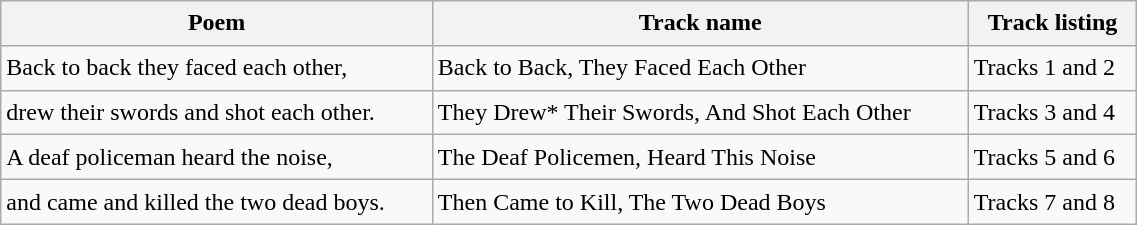<table class="wikitable" style="width:60%; height:150px" border="1">
<tr>
<th>Poem</th>
<th>Track name</th>
<th>Track listing</th>
</tr>
<tr>
<td>Back to back they faced each other,</td>
<td>Back to Back, They Faced Each Other</td>
<td>Tracks 1 and 2</td>
</tr>
<tr>
<td>drew their swords and shot each other.</td>
<td>They Drew* Their Swords, And Shot Each Other</td>
<td>Tracks 3 and 4</td>
</tr>
<tr>
<td>A deaf policeman heard the noise,</td>
<td>The Deaf Policemen, Heard This Noise</td>
<td>Tracks 5 and 6</td>
</tr>
<tr>
<td>and came and killed the two dead boys.</td>
<td>Then Came to Kill, The Two Dead Boys</td>
<td>Tracks 7 and 8</td>
</tr>
</table>
